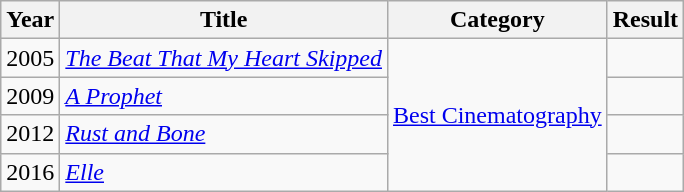<table class="wikitable">
<tr>
<th>Year</th>
<th>Title</th>
<th>Category</th>
<th>Result</th>
</tr>
<tr>
<td>2005</td>
<td><em><a href='#'>The Beat That My Heart Skipped</a></em></td>
<td rowspan=4><a href='#'>Best Cinematography</a></td>
<td></td>
</tr>
<tr>
<td>2009</td>
<td><em><a href='#'>A Prophet</a></em></td>
<td></td>
</tr>
<tr>
<td>2012</td>
<td><em><a href='#'>Rust and Bone</a></em></td>
<td></td>
</tr>
<tr>
<td>2016</td>
<td><em><a href='#'>Elle</a></em></td>
<td></td>
</tr>
</table>
